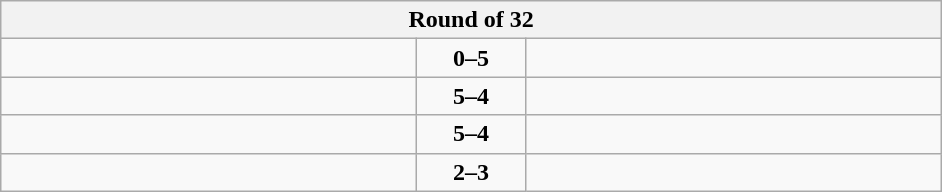<table class="wikitable" style="text-align: center;">
<tr>
<th colspan=3>Round of 32</th>
</tr>
<tr>
<td align=left width="270"></td>
<td align=center width="65"><strong>0–5</strong></td>
<td align=left width="270"><strong></strong></td>
</tr>
<tr>
<td align=left><strong></strong></td>
<td align=center><strong>5–4</strong></td>
<td align=left></td>
</tr>
<tr>
<td align=left><strong></strong></td>
<td align=center><strong>5–4</strong></td>
<td align=left></td>
</tr>
<tr>
<td align=left></td>
<td align=center><strong>2–3</strong></td>
<td align=left><strong></strong></td>
</tr>
</table>
